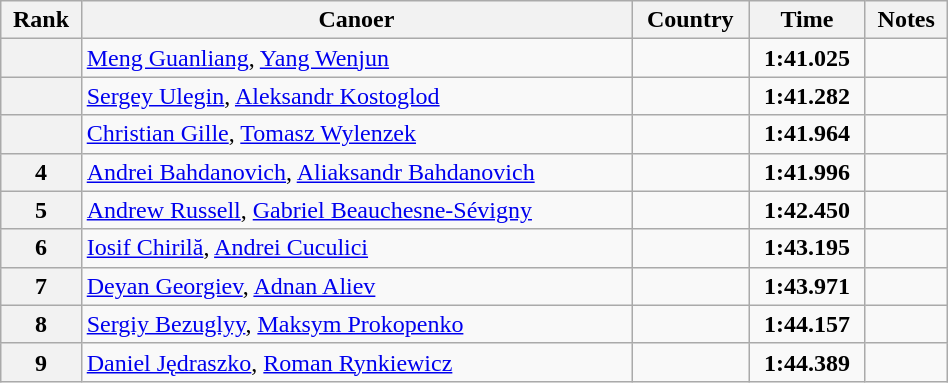<table class="wikitable sortable" width=50% style="text-align:center">
<tr>
<th>Rank</th>
<th>Canoer</th>
<th>Country</th>
<th>Time</th>
<th>Notes</th>
</tr>
<tr>
<th></th>
<td align=left><a href='#'>Meng Guanliang</a>, <a href='#'>Yang Wenjun</a></td>
<td align=left></td>
<td><strong>1:41.025</strong></td>
<td></td>
</tr>
<tr>
<th></th>
<td align=left><a href='#'>Sergey Ulegin</a>, <a href='#'>Aleksandr Kostoglod</a></td>
<td align=left></td>
<td><strong>1:41.282</strong></td>
<td></td>
</tr>
<tr>
<th></th>
<td align=left><a href='#'>Christian Gille</a>, <a href='#'>Tomasz Wylenzek</a></td>
<td align=left></td>
<td><strong>1:41.964</strong></td>
<td></td>
</tr>
<tr>
<th>4</th>
<td align=left><a href='#'>Andrei Bahdanovich</a>, <a href='#'>Aliaksandr Bahdanovich</a></td>
<td align=left></td>
<td><strong>1:41.996</strong></td>
<td></td>
</tr>
<tr>
<th>5</th>
<td align=left><a href='#'>Andrew Russell</a>, <a href='#'>Gabriel Beauchesne-Sévigny</a></td>
<td align=left></td>
<td><strong>1:42.450</strong></td>
<td></td>
</tr>
<tr>
<th>6</th>
<td align=left><a href='#'>Iosif Chirilă</a>, <a href='#'>Andrei Cuculici</a></td>
<td align=left></td>
<td><strong> 1:43.195</strong></td>
<td></td>
</tr>
<tr>
<th>7</th>
<td align=left><a href='#'>Deyan Georgiev</a>, <a href='#'>Adnan Aliev</a></td>
<td align=left></td>
<td><strong> 1:43.971</strong></td>
<td></td>
</tr>
<tr>
<th>8</th>
<td align=left><a href='#'>Sergiy Bezuglyy</a>, <a href='#'>Maksym Prokopenko</a></td>
<td align=left></td>
<td><strong>1:44.157</strong></td>
<td></td>
</tr>
<tr>
<th>9</th>
<td align=left><a href='#'>Daniel Jędraszko</a>, <a href='#'>Roman Rynkiewicz</a></td>
<td align=left></td>
<td><strong>1:44.389</strong></td>
<td></td>
</tr>
</table>
